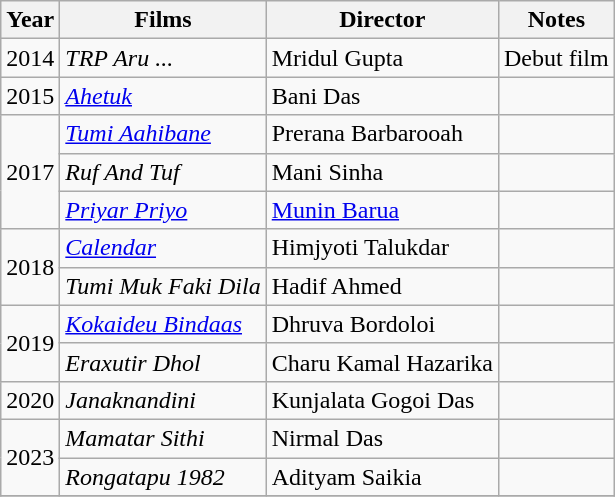<table class="wikitable">
<tr>
<th>Year</th>
<th>Films</th>
<th>Director</th>
<th>Notes</th>
</tr>
<tr>
<td>2014</td>
<td><em>TRP Aru ...</em></td>
<td>Mridul Gupta</td>
<td>Debut film</td>
</tr>
<tr>
<td>2015</td>
<td><em><a href='#'>Ahetuk</a></em></td>
<td>Bani Das</td>
<td></td>
</tr>
<tr>
<td rowspan="3">2017</td>
<td><em><a href='#'>Tumi Aahibane</a></em></td>
<td>Prerana Barbarooah</td>
<td></td>
</tr>
<tr>
<td><em>Ruf And Tuf</em> </td>
<td>Mani Sinha</td>
<td></td>
</tr>
<tr>
<td><em><a href='#'>Priyar Priyo</a></em></td>
<td><a href='#'>Munin Barua</a></td>
<td></td>
</tr>
<tr>
<td rowspan="2">2018</td>
<td><em><a href='#'>Calendar</a></em></td>
<td>Himjyoti Talukdar</td>
<td></td>
</tr>
<tr>
<td><em>Tumi Muk Faki Dila</em></td>
<td>Hadif Ahmed</td>
<td></td>
</tr>
<tr>
<td rowspan="2">2019</td>
<td><em><a href='#'>Kokaideu Bindaas</a></em></td>
<td>Dhruva Bordoloi</td>
<td></td>
</tr>
<tr>
<td><em>Eraxutir Dhol</em></td>
<td>Charu Kamal Hazarika</td>
<td></td>
</tr>
<tr>
<td>2020</td>
<td><em>Janaknandini</em></td>
<td>Kunjalata Gogoi Das</td>
<td></td>
</tr>
<tr>
<td rowspan="2">2023</td>
<td><em>Mamatar Sithi</em></td>
<td>Nirmal Das</td>
<td></td>
</tr>
<tr>
<td><em>Rongatapu 1982</em></td>
<td>Adityam Saikia</td>
<td></td>
</tr>
<tr>
</tr>
</table>
